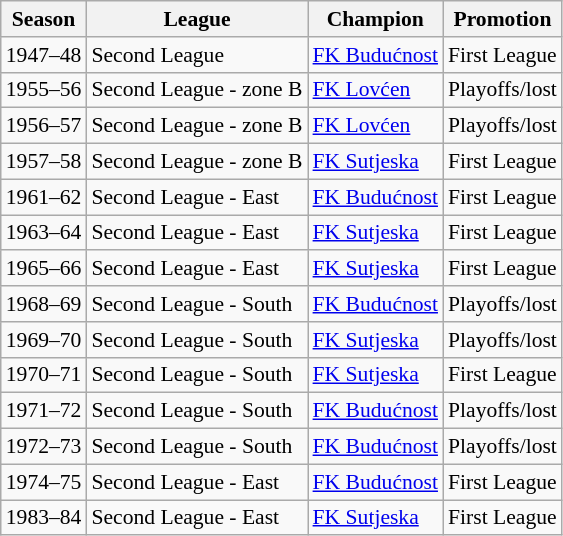<table class="wikitable" style="font-size:90%">
<tr>
<th>Season</th>
<th>League</th>
<th>Champion</th>
<th>Promotion</th>
</tr>
<tr>
<td>1947–48</td>
<td>Second League</td>
<td><a href='#'>FK Budućnost</a></td>
<td>First League</td>
</tr>
<tr>
<td>1955–56</td>
<td>Second League - zone B</td>
<td><a href='#'>FK Lovćen</a></td>
<td>Playoffs/lost</td>
</tr>
<tr>
<td>1956–57</td>
<td>Second League - zone B</td>
<td><a href='#'>FK Lovćen</a></td>
<td>Playoffs/lost</td>
</tr>
<tr>
<td>1957–58</td>
<td>Second League - zone B</td>
<td><a href='#'>FK Sutjeska</a></td>
<td>First League</td>
</tr>
<tr>
<td>1961–62</td>
<td>Second League - East</td>
<td><a href='#'>FK Budućnost</a></td>
<td>First League</td>
</tr>
<tr>
<td>1963–64</td>
<td>Second League - East</td>
<td><a href='#'>FK Sutjeska</a></td>
<td>First League</td>
</tr>
<tr>
<td>1965–66</td>
<td>Second League - East</td>
<td><a href='#'>FK Sutjeska</a></td>
<td>First League</td>
</tr>
<tr>
<td>1968–69</td>
<td>Second League - South</td>
<td><a href='#'>FK Budućnost</a></td>
<td>Playoffs/lost</td>
</tr>
<tr>
<td>1969–70</td>
<td>Second League - South</td>
<td><a href='#'>FK Sutjeska</a></td>
<td>Playoffs/lost</td>
</tr>
<tr>
<td>1970–71</td>
<td>Second League - South</td>
<td><a href='#'>FK Sutjeska</a></td>
<td>First League</td>
</tr>
<tr>
<td>1971–72</td>
<td>Second League - South</td>
<td><a href='#'>FK Budućnost</a></td>
<td>Playoffs/lost</td>
</tr>
<tr>
<td>1972–73</td>
<td>Second League - South</td>
<td><a href='#'>FK Budućnost</a></td>
<td>Playoffs/lost</td>
</tr>
<tr>
<td>1974–75</td>
<td>Second League - East</td>
<td><a href='#'>FK Budućnost</a></td>
<td>First League</td>
</tr>
<tr>
<td>1983–84</td>
<td>Second League - East</td>
<td><a href='#'>FK Sutjeska</a></td>
<td>First League</td>
</tr>
</table>
